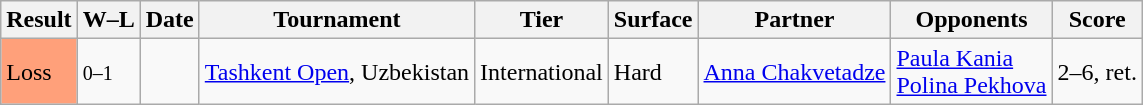<table class=wikitable>
<tr>
<th>Result</th>
<th class="unsortable">W–L</th>
<th>Date</th>
<th>Tournament</th>
<th>Tier</th>
<th>Surface</th>
<th>Partner</th>
<th>Opponents</th>
<th class="unsortable">Score</th>
</tr>
<tr>
<td bgcolor=FFA07A>Loss</td>
<td><small>0–1</small></td>
<td><a href='#'></a></td>
<td><a href='#'>Tashkent Open</a>, Uzbekistan</td>
<td>International</td>
<td>Hard</td>
<td> <a href='#'>Anna Chakvetadze</a></td>
<td> <a href='#'>Paula Kania</a> <br>  <a href='#'>Polina Pekhova</a></td>
<td>2–6, ret.</td>
</tr>
</table>
